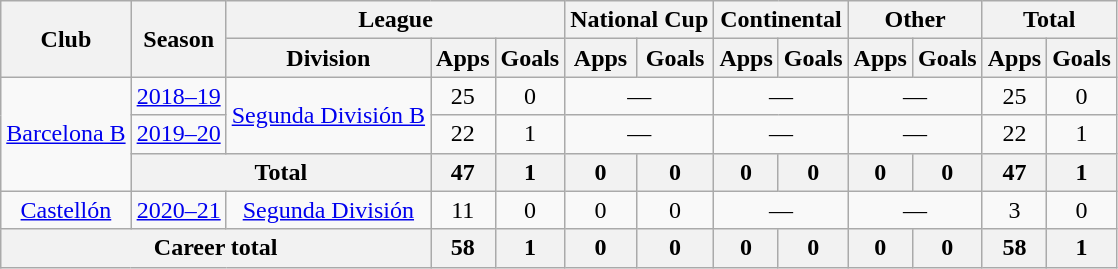<table class="wikitable" style="text-align:center">
<tr>
<th rowspan="2">Club</th>
<th rowspan="2">Season</th>
<th colspan="3">League</th>
<th colspan="2">National Cup</th>
<th colspan="2">Continental</th>
<th colspan="2">Other</th>
<th colspan="2">Total</th>
</tr>
<tr>
<th>Division</th>
<th>Apps</th>
<th>Goals</th>
<th>Apps</th>
<th>Goals</th>
<th>Apps</th>
<th>Goals</th>
<th>Apps</th>
<th>Goals</th>
<th>Apps</th>
<th>Goals</th>
</tr>
<tr>
<td rowspan="3"><a href='#'>Barcelona B</a></td>
<td><a href='#'>2018–19</a></td>
<td rowspan="2"><a href='#'>Segunda División B</a></td>
<td>25</td>
<td>0</td>
<td colspan="2">—</td>
<td colspan="2">—</td>
<td colspan="2">—</td>
<td>25</td>
<td>0</td>
</tr>
<tr>
<td><a href='#'>2019–20</a></td>
<td>22</td>
<td>1</td>
<td colspan="2">—</td>
<td colspan="2">—</td>
<td colspan="2">—</td>
<td>22</td>
<td>1</td>
</tr>
<tr>
<th colspan="2">Total</th>
<th>47</th>
<th>1</th>
<th>0</th>
<th>0</th>
<th>0</th>
<th>0</th>
<th>0</th>
<th>0</th>
<th>47</th>
<th>1</th>
</tr>
<tr>
<td><a href='#'>Castellón</a></td>
<td><a href='#'>2020–21</a></td>
<td><a href='#'>Segunda División</a></td>
<td>11</td>
<td>0</td>
<td>0</td>
<td>0</td>
<td colspan="2">—</td>
<td colspan="2">—</td>
<td>3</td>
<td>0</td>
</tr>
<tr>
<th colspan="3">Career total</th>
<th>58</th>
<th>1</th>
<th>0</th>
<th>0</th>
<th>0</th>
<th>0</th>
<th>0</th>
<th>0</th>
<th>58</th>
<th>1</th>
</tr>
</table>
